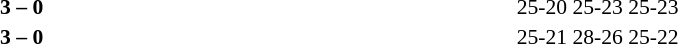<table width=100% cellspacing=1>
<tr>
<th width=20%></th>
<th width=12%></th>
<th width=20%></th>
<th width=33%></th>
<td></td>
</tr>
<tr style=font-size:90%>
<td align=right></td>
<td align=center><strong>3 – 0</strong></td>
<td></td>
<td>25-20 25-23 25-23</td>
<td></td>
</tr>
<tr style=font-size:90%>
<td align=right></td>
<td align=center><strong>3 – 0</strong></td>
<td></td>
<td>25-21 28-26 25-22</td>
</tr>
</table>
